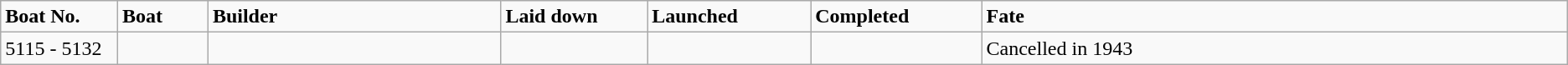<table class="wikitable">
<tr>
<td style="width:4%;"><strong>Boat No.</strong></td>
<td style="width:3%;"><strong>Boat</strong></td>
<td style="width:10%;"><strong>Builder</strong></td>
<td style="width:5%;"><strong>Laid down</strong></td>
<td style="width:5%;"><strong>Launched</strong></td>
<td style="width:5%;"><strong>Completed</strong></td>
<td style="width:20%;"><strong>Fate</strong></td>
</tr>
<tr>
<td>5115 - 5132</td>
<td></td>
<td></td>
<td></td>
<td></td>
<td></td>
<td>Cancelled in 1943</td>
</tr>
</table>
